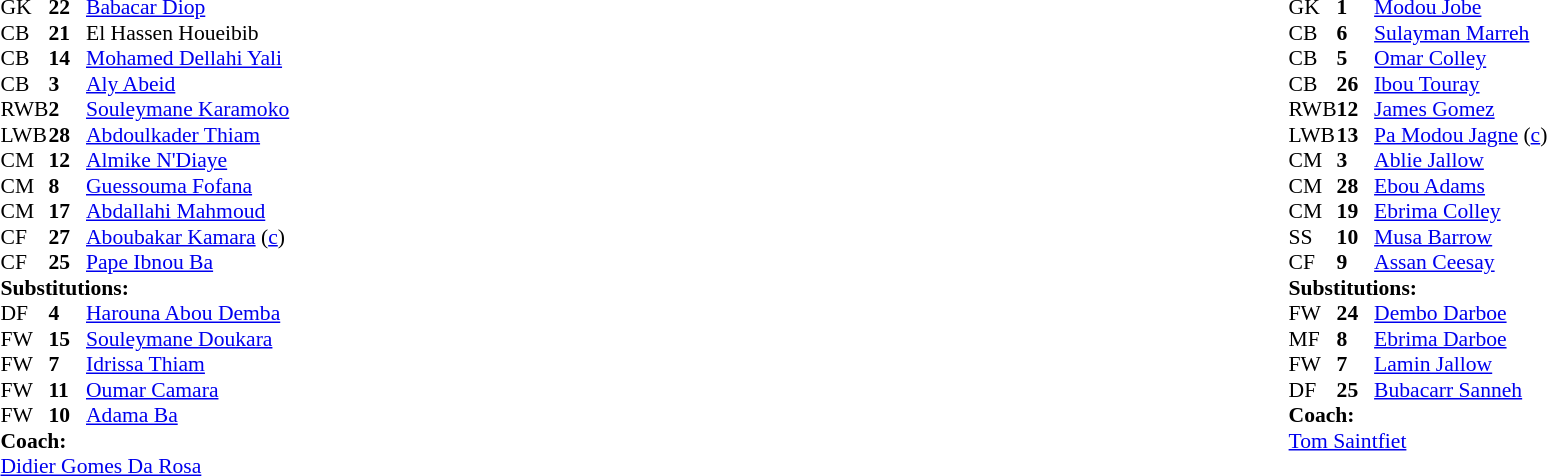<table width="100%">
<tr>
<td valign="top" width="40%"><br><table style="font-size:90%" cellspacing="0" cellpadding="0">
<tr>
<th width=25></th>
<th width=25></th>
</tr>
<tr>
<td>GK</td>
<td><strong>22</strong></td>
<td><a href='#'>Babacar Diop</a></td>
</tr>
<tr>
<td>CB</td>
<td><strong>21</strong></td>
<td>El Hassen Houeibib</td>
<td></td>
<td></td>
</tr>
<tr>
<td>CB</td>
<td><strong>14</strong></td>
<td><a href='#'>Mohamed Dellahi Yali</a></td>
</tr>
<tr>
<td>CB</td>
<td><strong>3</strong></td>
<td><a href='#'>Aly Abeid</a></td>
</tr>
<tr>
<td>RWB</td>
<td><strong>2</strong></td>
<td><a href='#'>Souleymane Karamoko</a></td>
<td></td>
<td></td>
</tr>
<tr>
<td>LWB</td>
<td><strong>28</strong></td>
<td><a href='#'>Abdoulkader Thiam</a></td>
<td></td>
<td></td>
</tr>
<tr>
<td>CM</td>
<td><strong>12</strong></td>
<td><a href='#'>Almike N'Diaye</a></td>
<td></td>
<td></td>
</tr>
<tr>
<td>CM</td>
<td><strong>8</strong></td>
<td><a href='#'>Guessouma Fofana</a></td>
</tr>
<tr>
<td>CM</td>
<td><strong>17</strong></td>
<td><a href='#'>Abdallahi Mahmoud</a></td>
<td></td>
<td></td>
</tr>
<tr>
<td>CF</td>
<td><strong>27</strong></td>
<td><a href='#'>Aboubakar Kamara</a> (<a href='#'>c</a>)</td>
</tr>
<tr>
<td>CF</td>
<td><strong>25</strong></td>
<td><a href='#'>Pape Ibnou Ba</a></td>
<td></td>
</tr>
<tr>
<td colspan=3><strong>Substitutions:</strong></td>
</tr>
<tr>
<td>DF</td>
<td><strong>4</strong></td>
<td><a href='#'>Harouna Abou Demba</a></td>
<td></td>
<td></td>
</tr>
<tr>
<td>FW</td>
<td><strong>15</strong></td>
<td><a href='#'>Souleymane Doukara</a></td>
<td></td>
<td></td>
</tr>
<tr>
<td>FW</td>
<td><strong>7</strong></td>
<td><a href='#'>Idrissa Thiam</a></td>
<td></td>
<td></td>
</tr>
<tr>
<td>FW</td>
<td><strong>11</strong></td>
<td><a href='#'>Oumar Camara</a></td>
<td></td>
<td></td>
</tr>
<tr>
<td>FW</td>
<td><strong>10</strong></td>
<td><a href='#'>Adama Ba</a></td>
<td></td>
<td></td>
</tr>
<tr>
<td colspan=3><strong>Coach:</strong></td>
</tr>
<tr>
<td colspan=3> <a href='#'>Didier Gomes Da Rosa</a></td>
</tr>
</table>
</td>
<td valign="top"></td>
<td valign="top" width="50%"><br><table style="font-size:90%; margin:auto" cellspacing="0" cellpadding="0">
<tr>
<th width=25></th>
<th width=25></th>
</tr>
<tr>
<td>GK</td>
<td><strong>1</strong></td>
<td><a href='#'>Modou Jobe</a></td>
</tr>
<tr>
<td>CB</td>
<td><strong>6</strong></td>
<td><a href='#'>Sulayman Marreh</a></td>
</tr>
<tr>
<td>CB</td>
<td><strong>5</strong></td>
<td><a href='#'>Omar Colley</a></td>
</tr>
<tr>
<td>CB</td>
<td><strong>26</strong></td>
<td><a href='#'>Ibou Touray</a></td>
</tr>
<tr>
<td>RWB</td>
<td><strong>12</strong></td>
<td><a href='#'>James Gomez</a></td>
<td></td>
<td></td>
</tr>
<tr>
<td>LWB</td>
<td><strong>13</strong></td>
<td><a href='#'>Pa Modou Jagne</a> (<a href='#'>c</a>)</td>
</tr>
<tr>
<td>CM</td>
<td><strong>3</strong></td>
<td><a href='#'>Ablie Jallow</a></td>
<td></td>
<td></td>
</tr>
<tr>
<td>CM</td>
<td><strong>28</strong></td>
<td><a href='#'>Ebou Adams</a></td>
</tr>
<tr>
<td>CM</td>
<td><strong>19</strong></td>
<td><a href='#'>Ebrima Colley</a></td>
<td></td>
<td></td>
</tr>
<tr>
<td>SS</td>
<td><strong>10</strong></td>
<td><a href='#'>Musa Barrow</a></td>
</tr>
<tr>
<td>CF</td>
<td><strong>9</strong></td>
<td><a href='#'>Assan Ceesay</a></td>
<td></td>
<td></td>
</tr>
<tr>
<td colspan=3><strong>Substitutions:</strong></td>
</tr>
<tr>
<td>FW</td>
<td><strong>24</strong></td>
<td><a href='#'>Dembo Darboe</a></td>
<td></td>
<td></td>
</tr>
<tr>
<td>MF</td>
<td><strong>8</strong></td>
<td><a href='#'>Ebrima Darboe</a></td>
<td></td>
<td></td>
</tr>
<tr>
<td>FW</td>
<td><strong>7</strong></td>
<td><a href='#'>Lamin Jallow</a></td>
<td></td>
<td></td>
</tr>
<tr>
<td>DF</td>
<td><strong>25</strong></td>
<td><a href='#'>Bubacarr Sanneh</a></td>
<td></td>
<td></td>
</tr>
<tr>
<td colspan=3><strong>Coach:</strong></td>
</tr>
<tr>
<td colspan=3> <a href='#'>Tom Saintfiet</a></td>
</tr>
</table>
</td>
</tr>
</table>
